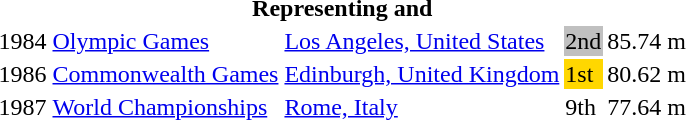<table>
<tr>
<th colspan="5">Representing  and </th>
</tr>
<tr>
<td>1984</td>
<td><a href='#'>Olympic Games</a></td>
<td><a href='#'>Los Angeles, United States</a></td>
<td bgcolor="silver">2nd</td>
<td>85.74 m</td>
</tr>
<tr>
<td>1986</td>
<td><a href='#'>Commonwealth Games</a></td>
<td><a href='#'>Edinburgh, United Kingdom</a></td>
<td bgcolor="gold">1st</td>
<td>80.62 m</td>
</tr>
<tr>
<td>1987</td>
<td><a href='#'>World Championships</a></td>
<td><a href='#'>Rome, Italy</a></td>
<td>9th</td>
<td>77.64 m</td>
</tr>
</table>
